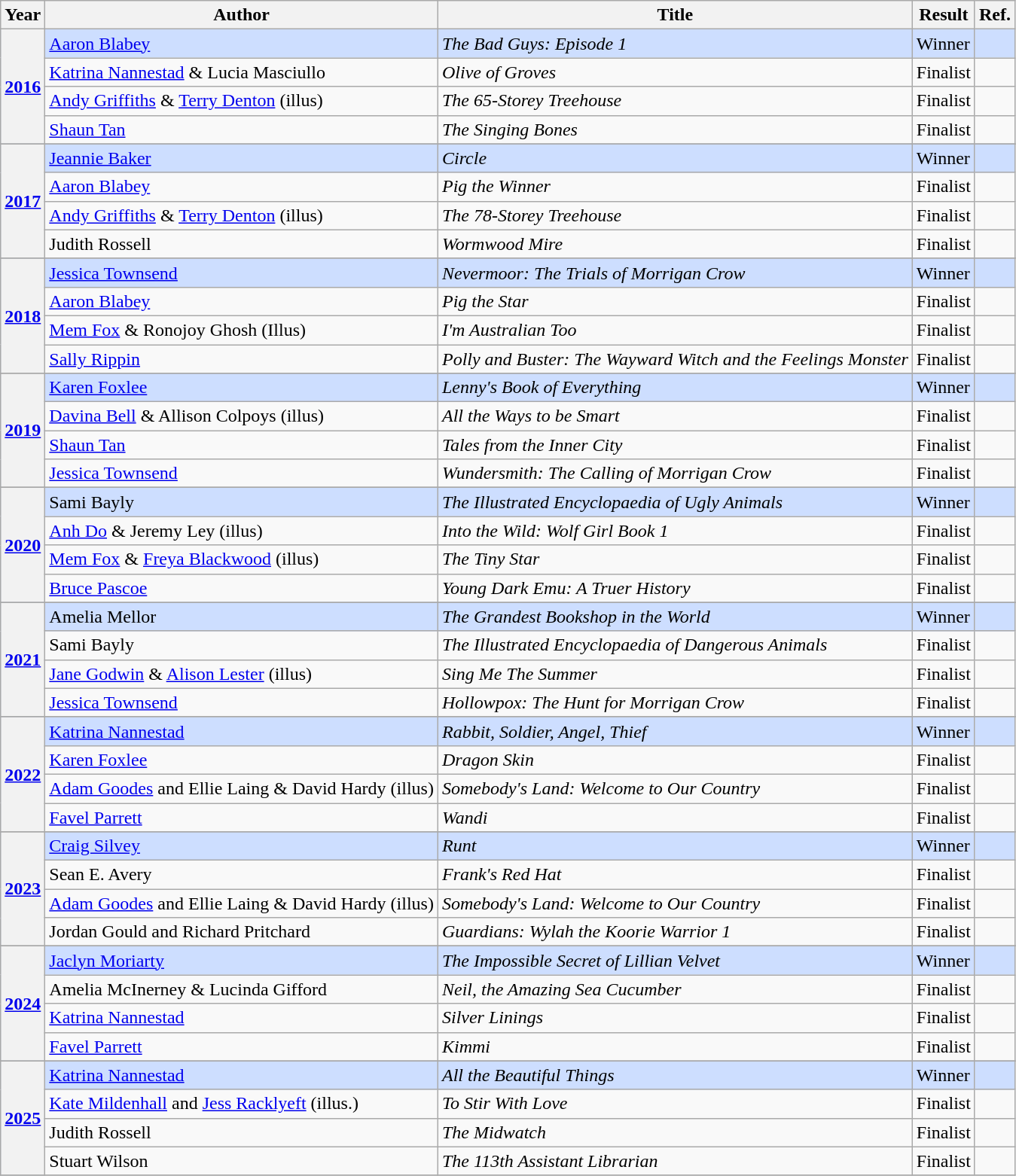<table class="wikitable">
<tr>
<th>Year</th>
<th>Author</th>
<th>Title</th>
<th>Result</th>
<th>Ref.</th>
</tr>
<tr style="background:#cddeff">
<th rowspan="4"><a href='#'>2016</a></th>
<td><a href='#'>Aaron Blabey</a></td>
<td><em>The Bad Guys: Episode 1</em></td>
<td>Winner</td>
<td></td>
</tr>
<tr>
<td><a href='#'>Katrina Nannestad</a> & Lucia Masciullo</td>
<td><em>Olive of Groves</em></td>
<td>Finalist</td>
<td></td>
</tr>
<tr>
<td><a href='#'>Andy Griffiths</a> & <a href='#'>Terry Denton</a> (illus)</td>
<td><em>The 65-Storey Treehouse</em></td>
<td>Finalist</td>
<td></td>
</tr>
<tr>
<td><a href='#'>Shaun Tan</a></td>
<td><em>The Singing Bones</em></td>
<td>Finalist</td>
<td></td>
</tr>
<tr>
</tr>
<tr style="background:#cddeff">
<th rowspan="4"><a href='#'>2017</a></th>
<td><a href='#'>Jeannie Baker</a></td>
<td><em>Circle</em></td>
<td>Winner</td>
<td></td>
</tr>
<tr>
<td><a href='#'>Aaron Blabey</a></td>
<td><em>Pig the Winner</em></td>
<td>Finalist</td>
<td></td>
</tr>
<tr>
<td><a href='#'>Andy Griffiths</a> & <a href='#'>Terry Denton</a> (illus)</td>
<td><em>The 78-Storey Treehouse</em></td>
<td>Finalist</td>
<td></td>
</tr>
<tr>
<td>Judith Rossell</td>
<td><em>Wormwood Mire</em></td>
<td>Finalist</td>
<td></td>
</tr>
<tr>
</tr>
<tr style="background:#cddeff">
<th rowspan="4"><a href='#'>2018</a></th>
<td><a href='#'>Jessica Townsend</a></td>
<td><em>Nevermoor: The Trials of Morrigan Crow</em></td>
<td>Winner</td>
<td></td>
</tr>
<tr>
<td><a href='#'>Aaron Blabey</a></td>
<td><em>Pig the Star</em></td>
<td>Finalist</td>
<td></td>
</tr>
<tr>
<td><a href='#'>Mem Fox</a> & Ronojoy Ghosh (Illus)</td>
<td><em>I'm Australian Too</em></td>
<td>Finalist</td>
<td></td>
</tr>
<tr>
<td><a href='#'>Sally Rippin</a></td>
<td><em>Polly and Buster: The Wayward Witch and the Feelings Monster</em></td>
<td>Finalist</td>
<td></td>
</tr>
<tr>
</tr>
<tr style="background:#cddeff">
<th rowspan="4"><a href='#'>2019</a></th>
<td><a href='#'>Karen Foxlee</a></td>
<td><em>Lenny's Book of Everything</em></td>
<td>Winner</td>
<td></td>
</tr>
<tr>
<td><a href='#'>Davina Bell</a> & Allison Colpoys (illus)</td>
<td><em>All the Ways to be Smart</em></td>
<td>Finalist</td>
<td></td>
</tr>
<tr>
<td><a href='#'>Shaun Tan</a></td>
<td><em>Tales from the Inner City</em></td>
<td>Finalist</td>
<td></td>
</tr>
<tr>
<td><a href='#'>Jessica Townsend</a></td>
<td><em>Wundersmith: The Calling of Morrigan Crow </em></td>
<td>Finalist</td>
<td></td>
</tr>
<tr>
</tr>
<tr style="background:#cddeff">
<th rowspan="4"><a href='#'>2020</a></th>
<td>Sami Bayly</td>
<td><em>The Illustrated Encyclopaedia of Ugly Animals</em></td>
<td>Winner</td>
<td></td>
</tr>
<tr>
<td><a href='#'>Anh Do</a> & Jeremy Ley (illus)</td>
<td><em>Into the Wild: Wolf Girl Book 1</em></td>
<td>Finalist</td>
<td></td>
</tr>
<tr>
<td><a href='#'>Mem Fox</a> & <a href='#'>Freya Blackwood</a> (illus)</td>
<td><em>The Tiny Star</em></td>
<td>Finalist</td>
<td></td>
</tr>
<tr>
<td><a href='#'>Bruce Pascoe</a></td>
<td><em>Young Dark Emu: A Truer History </em></td>
<td>Finalist</td>
<td></td>
</tr>
<tr>
</tr>
<tr style="background:#cddeff">
<th rowspan="4"><a href='#'>2021</a></th>
<td>Amelia Mellor</td>
<td><em>The Grandest Bookshop in the World</em></td>
<td>Winner</td>
<td></td>
</tr>
<tr>
<td>Sami Bayly</td>
<td><em>The Illustrated Encyclopaedia of Dangerous Animals</em></td>
<td>Finalist</td>
<td></td>
</tr>
<tr>
<td><a href='#'>Jane Godwin</a> & <a href='#'>Alison Lester</a> (illus)</td>
<td><em>Sing Me The Summer</em></td>
<td>Finalist</td>
<td></td>
</tr>
<tr>
<td><a href='#'>Jessica Townsend</a></td>
<td><em>Hollowpox: The Hunt for Morrigan Crow</em></td>
<td>Finalist</td>
<td></td>
</tr>
<tr>
</tr>
<tr style="background:#cddeff">
<th rowspan="4"><a href='#'>2022</a></th>
<td><a href='#'>Katrina Nannestad</a></td>
<td><em>Rabbit, Soldier, Angel, Thief</em></td>
<td>Winner</td>
<td></td>
</tr>
<tr>
<td><a href='#'>Karen Foxlee</a></td>
<td><em>Dragon Skin</em></td>
<td>Finalist</td>
<td></td>
</tr>
<tr>
<td><a href='#'>Adam Goodes</a> and Ellie Laing & David Hardy (illus)</td>
<td><em>Somebody's Land: Welcome to Our Country</em></td>
<td>Finalist</td>
<td></td>
</tr>
<tr>
<td><a href='#'>Favel Parrett</a></td>
<td><em>Wandi</em></td>
<td>Finalist</td>
<td></td>
</tr>
<tr>
</tr>
<tr style="background:#cddeff">
<th rowspan="4"><a href='#'>2023</a></th>
<td><a href='#'>Craig Silvey</a></td>
<td><em>Runt</em></td>
<td>Winner</td>
<td></td>
</tr>
<tr>
<td>Sean E. Avery</td>
<td><em>Frank's Red Hat</em></td>
<td>Finalist</td>
<td></td>
</tr>
<tr>
<td><a href='#'>Adam Goodes</a> and Ellie Laing & David Hardy (illus)</td>
<td><em>Somebody's Land: Welcome to Our Country</em></td>
<td>Finalist</td>
<td></td>
</tr>
<tr>
<td>Jordan Gould and Richard Pritchard</td>
<td><em>Guardians: Wylah the Koorie Warrior 1</em></td>
<td>Finalist</td>
<td></td>
</tr>
<tr>
</tr>
<tr style="background:#cddeff">
<th rowspan="4"><a href='#'>2024</a></th>
<td><a href='#'>Jaclyn Moriarty</a></td>
<td><em>The Impossible Secret of Lillian Velvet</em></td>
<td>Winner</td>
<td></td>
</tr>
<tr>
<td>Amelia McInerney & Lucinda Gifford</td>
<td><em>Neil, the Amazing Sea Cucumber</em></td>
<td>Finalist</td>
<td></td>
</tr>
<tr>
<td><a href='#'>Katrina Nannestad</a></td>
<td><em>Silver Linings</em></td>
<td>Finalist</td>
<td></td>
</tr>
<tr>
<td><a href='#'>Favel Parrett</a></td>
<td><em>Kimmi</em></td>
<td>Finalist</td>
<td></td>
</tr>
<tr>
</tr>
<tr style="background:#cddeff">
<th rowspan="4"><a href='#'>2025</a></th>
<td><a href='#'>Katrina Nannestad</a></td>
<td><em>All the Beautiful Things</em></td>
<td>Winner</td>
<td></td>
</tr>
<tr>
<td><a href='#'>Kate Mildenhall</a> and <a href='#'>Jess Racklyeft</a> (illus.)</td>
<td><em>To Stir With Love</em></td>
<td>Finalist</td>
<td></td>
</tr>
<tr>
<td>Judith Rossell</td>
<td><em>The Midwatch</em></td>
<td>Finalist</td>
<td></td>
</tr>
<tr>
<td>Stuart Wilson</td>
<td><em>The 113th Assistant Librarian</em></td>
<td>Finalist</td>
<td></td>
</tr>
<tr>
</tr>
</table>
